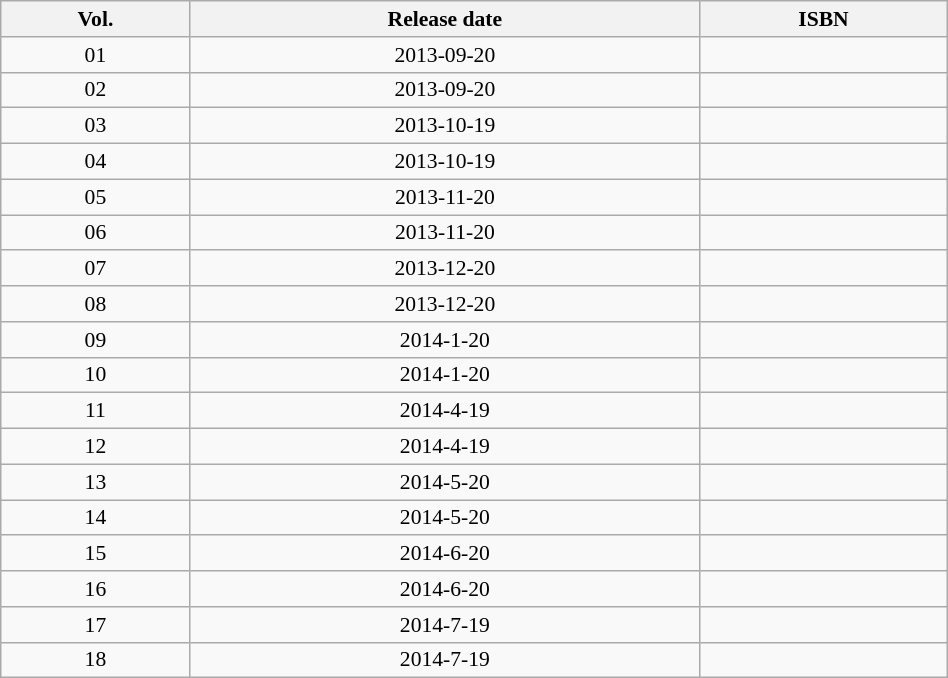<table class="wikitable" width="50%" style="font-size:90%;">
<tr>
<th width="20%">Vol.</th>
<th>Release date</th>
<th>ISBN</th>
</tr>
<tr align="center">
<td>01</td>
<td>2013-09-20</td>
<td></td>
</tr>
<tr align="center">
<td>02</td>
<td>2013-09-20</td>
<td></td>
</tr>
<tr align="center">
<td>03</td>
<td>2013-10-19</td>
<td></td>
</tr>
<tr align="center">
<td>04</td>
<td>2013-10-19</td>
<td></td>
</tr>
<tr align="center">
<td>05</td>
<td>2013-11-20</td>
<td></td>
</tr>
<tr align="center">
<td>06</td>
<td>2013-11-20</td>
<td></td>
</tr>
<tr align="center">
<td>07</td>
<td>2013-12-20</td>
<td></td>
</tr>
<tr align="center">
<td>08</td>
<td>2013-12-20</td>
<td></td>
</tr>
<tr align="center">
<td>09</td>
<td>2014-1-20</td>
<td></td>
</tr>
<tr align="center">
<td>10</td>
<td>2014-1-20</td>
<td></td>
</tr>
<tr align="center">
<td>11</td>
<td>2014-4-19</td>
<td></td>
</tr>
<tr align="center">
<td>12</td>
<td>2014-4-19</td>
<td></td>
</tr>
<tr align="center">
<td>13</td>
<td>2014-5-20</td>
<td></td>
</tr>
<tr align="center">
<td>14</td>
<td>2014-5-20</td>
<td></td>
</tr>
<tr align="center">
<td>15</td>
<td>2014-6-20</td>
<td></td>
</tr>
<tr align="center">
<td>16</td>
<td>2014-6-20</td>
<td></td>
</tr>
<tr align="center">
<td>17</td>
<td>2014-7-19</td>
<td></td>
</tr>
<tr align="center">
<td>18</td>
<td>2014-7-19</td>
<td></td>
</tr>
</table>
